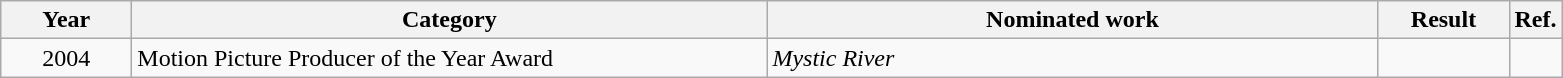<table class=wikitable>
<tr>
<th scope="col" style="width:5em;">Year</th>
<th scope="col" style="width:26em;">Category</th>
<th scope="col" style="width:25em;">Nominated work</th>
<th scope="col" style="width:5em;">Result</th>
<th>Ref.</th>
</tr>
<tr>
<td style="text-align:center;">2004</td>
<td>Motion Picture Producer of the Year Award</td>
<td><em>Mystic River</em></td>
<td></td>
<td></td>
</tr>
</table>
